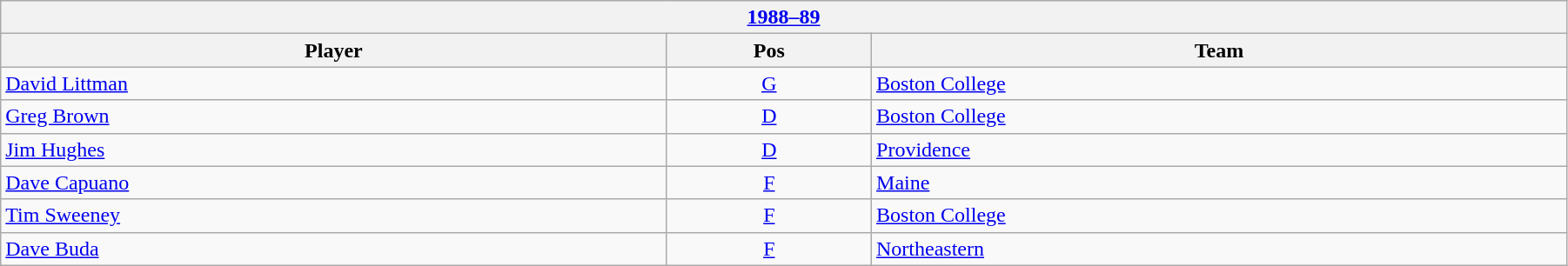<table class="wikitable" width=95%>
<tr>
<th colspan=3><a href='#'>1988–89</a></th>
</tr>
<tr>
<th>Player</th>
<th>Pos</th>
<th>Team</th>
</tr>
<tr>
<td><a href='#'>David Littman</a></td>
<td align=center><a href='#'>G</a></td>
<td><a href='#'>Boston College</a></td>
</tr>
<tr>
<td><a href='#'>Greg Brown</a></td>
<td align=center><a href='#'>D</a></td>
<td><a href='#'>Boston College</a></td>
</tr>
<tr>
<td><a href='#'>Jim Hughes</a></td>
<td align=center><a href='#'>D</a></td>
<td><a href='#'>Providence</a></td>
</tr>
<tr>
<td><a href='#'>Dave Capuano</a></td>
<td align=center><a href='#'>F</a></td>
<td><a href='#'>Maine</a></td>
</tr>
<tr>
<td><a href='#'>Tim Sweeney</a></td>
<td align=center><a href='#'>F</a></td>
<td><a href='#'>Boston College</a></td>
</tr>
<tr>
<td><a href='#'>Dave Buda</a></td>
<td align=center><a href='#'>F</a></td>
<td><a href='#'>Northeastern</a></td>
</tr>
</table>
